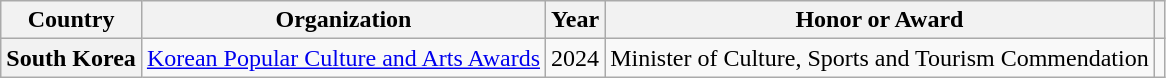<table class="wikitable plainrowheaders sortable" style="margin-right: 0;">
<tr>
<th scope="col">Country</th>
<th scope="col">Organization</th>
<th scope="col">Year</th>
<th scope="col">Honor or Award</th>
<th scope="col" class="unsortable"></th>
</tr>
<tr>
<th scope="row" rowspan="1">South Korea</th>
<td rowspan="1"><a href='#'>Korean Popular Culture and Arts Awards</a></td>
<td style="text-align:center">2024</td>
<td>Minister of Culture, Sports and Tourism Commendation</td>
<td style="text-align:center"></td>
</tr>
</table>
